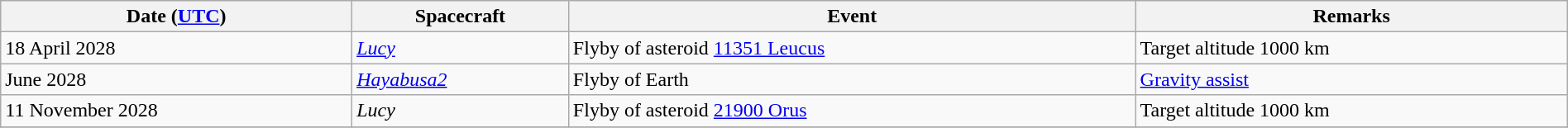<table class="wikitable" style="width:100%;">
<tr>
<th>Date (<a href='#'>UTC</a>)</th>
<th>Spacecraft</th>
<th>Event</th>
<th>Remarks</th>
</tr>
<tr>
<td>18 April 2028</td>
<td><em><a href='#'>Lucy</a></em></td>
<td>Flyby of asteroid <a href='#'>11351 Leucus</a></td>
<td>Target altitude 1000 km</td>
</tr>
<tr>
<td>June 2028</td>
<td><em><a href='#'>Hayabusa2</a></em></td>
<td>Flyby of Earth</td>
<td><a href='#'>Gravity assist</a></td>
</tr>
<tr>
<td>11 November 2028</td>
<td><em>Lucy</em></td>
<td>Flyby of asteroid <a href='#'>21900 Orus</a></td>
<td>Target altitude 1000 km</td>
</tr>
<tr>
</tr>
</table>
